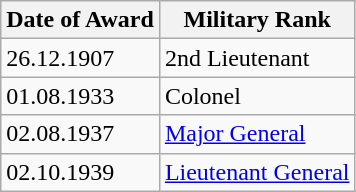<table class="wikitable">
<tr>
<th>Date of Award</th>
<th>Military Rank</th>
</tr>
<tr>
<td>26.12.1907</td>
<td>2nd Lieutenant</td>
</tr>
<tr>
<td>01.08.1933</td>
<td>Colonel</td>
</tr>
<tr>
<td>02.08.1937</td>
<td><a href='#'>Major General</a></td>
</tr>
<tr>
<td>02.10.1939</td>
<td><a href='#'>Lieutenant General</a></td>
</tr>
</table>
